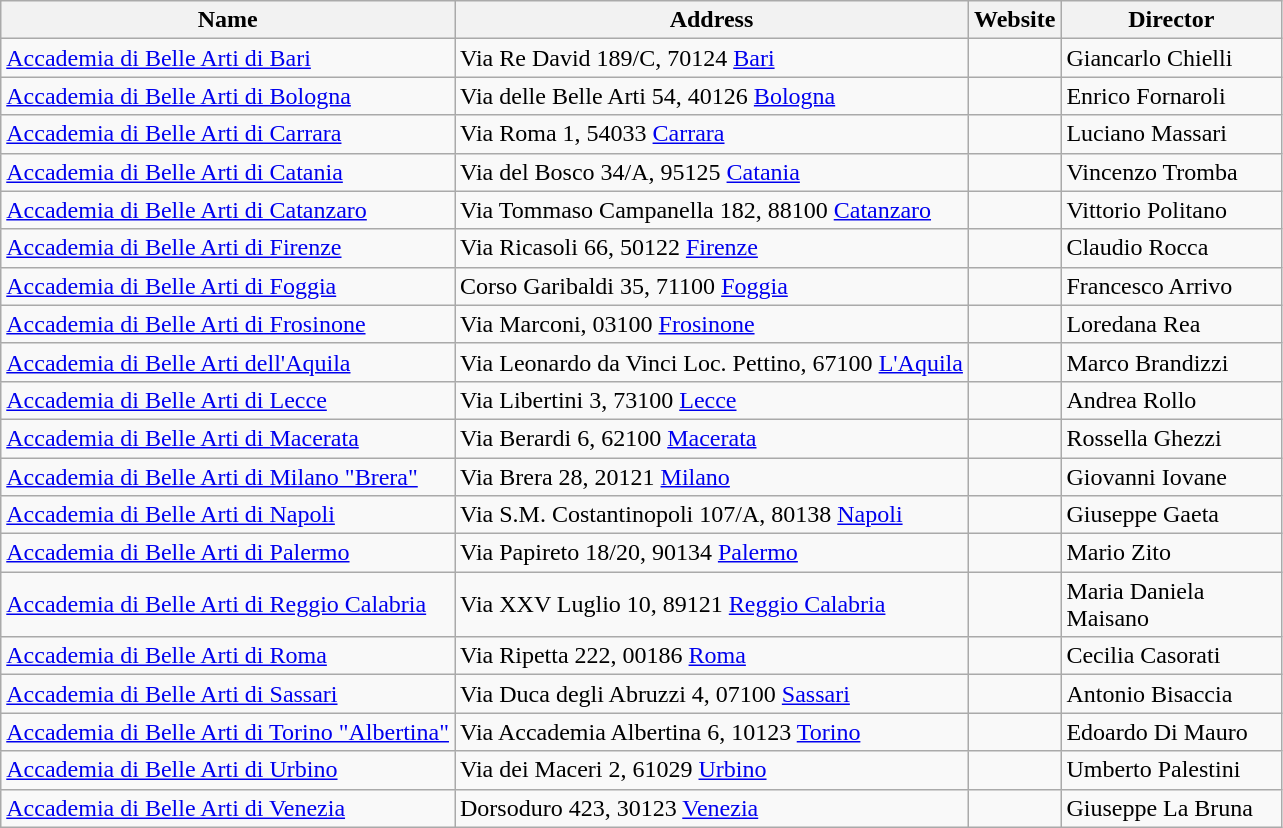<table class="wikitable" border="1">
<tr>
<th>Name</th>
<th>Address</th>
<th>Website</th>
<th width=140>Director</th>
</tr>
<tr>
<td><a href='#'>Accademia di Belle Arti di Bari</a></td>
<td>Via Re David 189/C, 70124 <a href='#'>Bari</a></td>
<td></td>
<td>Giancarlo Chielli</td>
</tr>
<tr>
<td><a href='#'>Accademia di Belle Arti di Bologna</a></td>
<td>Via delle Belle Arti 54, 40126 <a href='#'>Bologna</a></td>
<td></td>
<td>Enrico Fornaroli</td>
</tr>
<tr>
<td><a href='#'>Accademia di Belle Arti di Carrara</a></td>
<td>Via Roma 1, 54033 <a href='#'>Carrara</a></td>
<td></td>
<td>Luciano Massari</td>
</tr>
<tr>
<td><a href='#'>Accademia di Belle Arti di Catania</a></td>
<td>Via del Bosco 34/A, 95125 <a href='#'>Catania</a></td>
<td></td>
<td>Vincenzo Tromba</td>
</tr>
<tr>
<td><a href='#'>Accademia di Belle Arti di Catanzaro</a></td>
<td>Via Tommaso Campanella 182, 88100 <a href='#'>Catanzaro</a></td>
<td></td>
<td>Vittorio Politano</td>
</tr>
<tr>
<td><a href='#'>Accademia di Belle Arti di Firenze</a></td>
<td>Via Ricasoli 66, 50122 <a href='#'>Firenze</a></td>
<td></td>
<td>Claudio Rocca</td>
</tr>
<tr>
<td><a href='#'>Accademia di Belle Arti di Foggia</a></td>
<td>Corso Garibaldi 35, 71100 <a href='#'>Foggia</a></td>
<td></td>
<td>Francesco Arrivo</td>
</tr>
<tr>
<td><a href='#'>Accademia di Belle Arti di Frosinone</a></td>
<td>Via Marconi, 03100 <a href='#'>Frosinone</a></td>
<td></td>
<td>Loredana Rea</td>
</tr>
<tr>
<td><a href='#'>Accademia di Belle Arti dell'Aquila</a></td>
<td>Via Leonardo da Vinci Loc. Pettino, 67100 <a href='#'>L'Aquila</a></td>
<td></td>
<td>Marco Brandizzi</td>
</tr>
<tr>
<td><a href='#'>Accademia di Belle Arti di Lecce</a></td>
<td>Via Libertini 3, 73100 <a href='#'>Lecce</a></td>
<td></td>
<td>Andrea Rollo</td>
</tr>
<tr>
<td><a href='#'>Accademia di Belle Arti di Macerata</a></td>
<td>Via Berardi 6, 62100 <a href='#'>Macerata</a></td>
<td></td>
<td>Rossella Ghezzi</td>
</tr>
<tr>
<td><a href='#'>Accademia di Belle Arti di Milano "Brera"</a></td>
<td>Via Brera 28, 20121 <a href='#'>Milano</a></td>
<td></td>
<td>Giovanni Iovane</td>
</tr>
<tr>
<td><a href='#'>Accademia di Belle Arti di Napoli</a></td>
<td>Via S.M. Costantinopoli 107/A, 80138 <a href='#'>Napoli</a></td>
<td></td>
<td>Giuseppe Gaeta</td>
</tr>
<tr>
<td><a href='#'>Accademia di Belle Arti di Palermo</a></td>
<td>Via Papireto 18/20, 90134 <a href='#'>Palermo</a></td>
<td></td>
<td>Mario Zito</td>
</tr>
<tr>
<td><a href='#'>Accademia di Belle Arti di Reggio Calabria</a></td>
<td>Via XXV Luglio 10, 89121 <a href='#'>Reggio Calabria</a></td>
<td></td>
<td>Maria Daniela Maisano</td>
</tr>
<tr>
<td><a href='#'>Accademia di Belle Arti di Roma</a></td>
<td>Via Ripetta 222, 00186 <a href='#'>Roma</a></td>
<td></td>
<td>Cecilia Casorati</td>
</tr>
<tr>
<td><a href='#'>Accademia di Belle Arti di Sassari</a></td>
<td>Via Duca degli Abruzzi 4, 07100 <a href='#'>Sassari</a></td>
<td></td>
<td>Antonio Bisaccia</td>
</tr>
<tr>
<td><a href='#'>Accademia di Belle Arti di Torino "Albertina"</a></td>
<td>Via Accademia Albertina 6, 10123 <a href='#'>Torino</a></td>
<td></td>
<td>Edoardo Di Mauro</td>
</tr>
<tr>
<td><a href='#'>Accademia di Belle Arti di Urbino</a></td>
<td>Via dei Maceri 2, 61029 <a href='#'>Urbino</a></td>
<td></td>
<td>Umberto Palestini</td>
</tr>
<tr>
<td><a href='#'>Accademia di Belle Arti di Venezia</a></td>
<td>Dorsoduro 423, 30123 <a href='#'>Venezia</a></td>
<td></td>
<td>Giuseppe La Bruna</td>
</tr>
</table>
